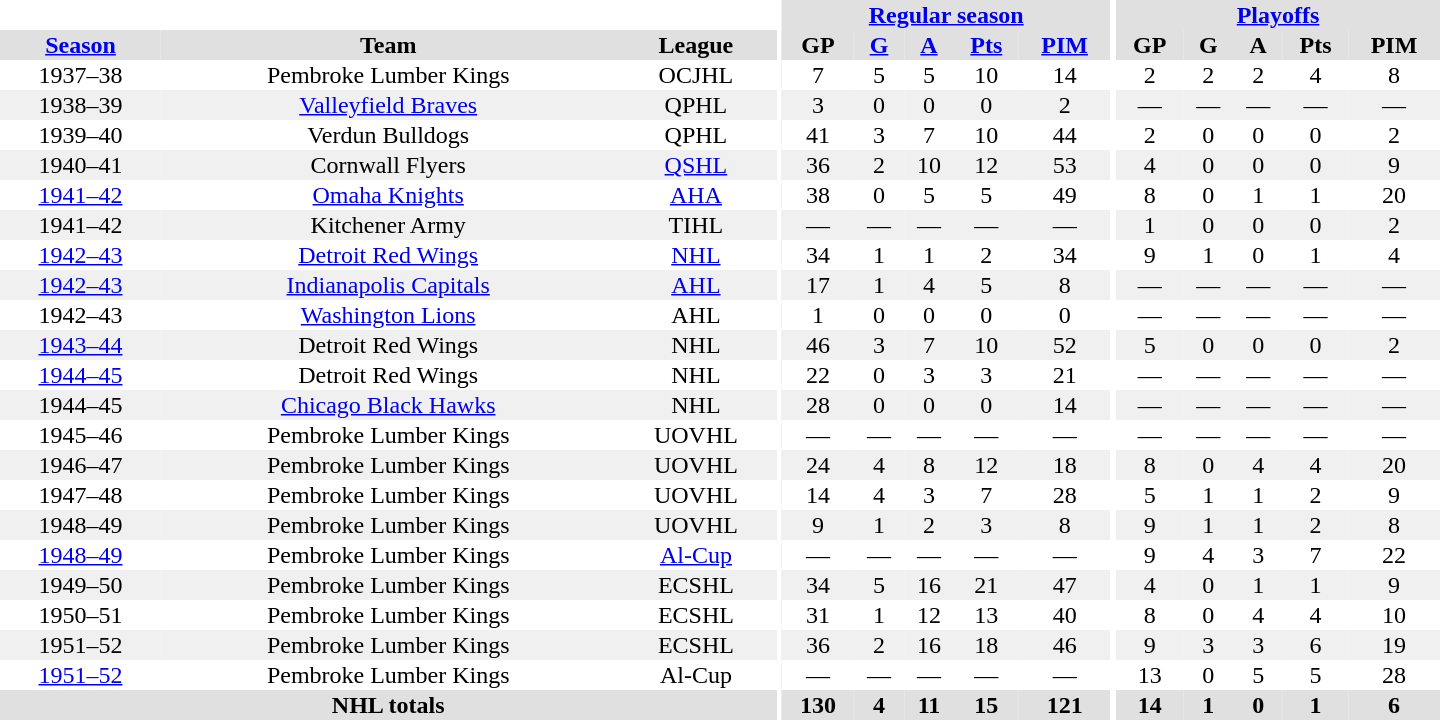<table border="0" cellpadding="1" cellspacing="0" style="text-align:center; width:60em">
<tr bgcolor="#e0e0e0">
<th colspan="3" bgcolor="#ffffff"></th>
<th rowspan="100" bgcolor="#ffffff"></th>
<th colspan="5"><a href='#'>Regular season</a></th>
<th rowspan="100" bgcolor="#ffffff"></th>
<th colspan="5"><a href='#'>Playoffs</a></th>
</tr>
<tr bgcolor="#e0e0e0">
<th><a href='#'>Season</a></th>
<th>Team</th>
<th>League</th>
<th>GP</th>
<th><a href='#'>G</a></th>
<th><a href='#'>A</a></th>
<th><a href='#'>Pts</a></th>
<th><a href='#'>PIM</a></th>
<th>GP</th>
<th>G</th>
<th>A</th>
<th>Pts</th>
<th>PIM</th>
</tr>
<tr>
<td>1937–38</td>
<td>Pembroke Lumber Kings</td>
<td>OCJHL</td>
<td>7</td>
<td>5</td>
<td>5</td>
<td>10</td>
<td>14</td>
<td>2</td>
<td>2</td>
<td>2</td>
<td>4</td>
<td>8</td>
</tr>
<tr bgcolor="#f0f0f0">
<td>1938–39</td>
<td><a href='#'>Valleyfield Braves</a></td>
<td>QPHL</td>
<td>3</td>
<td>0</td>
<td>0</td>
<td>0</td>
<td>2</td>
<td>—</td>
<td>—</td>
<td>—</td>
<td>—</td>
<td>—</td>
</tr>
<tr>
<td>1939–40</td>
<td>Verdun Bulldogs</td>
<td>QPHL</td>
<td>41</td>
<td>3</td>
<td>7</td>
<td>10</td>
<td>44</td>
<td>2</td>
<td>0</td>
<td>0</td>
<td>0</td>
<td>2</td>
</tr>
<tr bgcolor="#f0f0f0">
<td>1940–41</td>
<td>Cornwall Flyers</td>
<td><a href='#'>QSHL</a></td>
<td>36</td>
<td>2</td>
<td>10</td>
<td>12</td>
<td>53</td>
<td>4</td>
<td>0</td>
<td>0</td>
<td>0</td>
<td>9</td>
</tr>
<tr>
<td><a href='#'>1941–42</a></td>
<td><a href='#'>Omaha Knights</a></td>
<td><a href='#'>AHA</a></td>
<td>38</td>
<td>0</td>
<td>5</td>
<td>5</td>
<td>49</td>
<td>8</td>
<td>0</td>
<td>1</td>
<td>1</td>
<td>20</td>
</tr>
<tr bgcolor="#f0f0f0">
<td>1941–42</td>
<td>Kitchener Army</td>
<td>TIHL</td>
<td>—</td>
<td>—</td>
<td>—</td>
<td>—</td>
<td>—</td>
<td>1</td>
<td>0</td>
<td>0</td>
<td>0</td>
<td>2</td>
</tr>
<tr>
<td><a href='#'>1942–43</a></td>
<td><a href='#'>Detroit Red Wings</a></td>
<td><a href='#'>NHL</a></td>
<td>34</td>
<td>1</td>
<td>1</td>
<td>2</td>
<td>34</td>
<td>9</td>
<td>1</td>
<td>0</td>
<td>1</td>
<td>4</td>
</tr>
<tr bgcolor="#f0f0f0">
<td><a href='#'>1942–43</a></td>
<td><a href='#'>Indianapolis Capitals</a></td>
<td><a href='#'>AHL</a></td>
<td>17</td>
<td>1</td>
<td>4</td>
<td>5</td>
<td>8</td>
<td>—</td>
<td>—</td>
<td>—</td>
<td>—</td>
<td>—</td>
</tr>
<tr>
<td>1942–43</td>
<td><a href='#'>Washington Lions</a></td>
<td>AHL</td>
<td>1</td>
<td>0</td>
<td>0</td>
<td>0</td>
<td>0</td>
<td>—</td>
<td>—</td>
<td>—</td>
<td>—</td>
<td>—</td>
</tr>
<tr bgcolor="#f0f0f0">
<td><a href='#'>1943–44</a></td>
<td>Detroit Red Wings</td>
<td>NHL</td>
<td>46</td>
<td>3</td>
<td>7</td>
<td>10</td>
<td>52</td>
<td>5</td>
<td>0</td>
<td>0</td>
<td>0</td>
<td>2</td>
</tr>
<tr>
<td><a href='#'>1944–45</a></td>
<td>Detroit Red Wings</td>
<td>NHL</td>
<td>22</td>
<td>0</td>
<td>3</td>
<td>3</td>
<td>21</td>
<td>—</td>
<td>—</td>
<td>—</td>
<td>—</td>
<td>—</td>
</tr>
<tr bgcolor="#f0f0f0">
<td>1944–45</td>
<td><a href='#'>Chicago Black Hawks</a></td>
<td>NHL</td>
<td>28</td>
<td>0</td>
<td>0</td>
<td>0</td>
<td>14</td>
<td>—</td>
<td>—</td>
<td>—</td>
<td>—</td>
<td>—</td>
</tr>
<tr>
<td>1945–46</td>
<td>Pembroke Lumber Kings</td>
<td>UOVHL</td>
<td>—</td>
<td>—</td>
<td>—</td>
<td>—</td>
<td>—</td>
<td>—</td>
<td>—</td>
<td>—</td>
<td>—</td>
<td>—</td>
</tr>
<tr bgcolor="#f0f0f0">
<td>1946–47</td>
<td>Pembroke Lumber Kings</td>
<td>UOVHL</td>
<td>24</td>
<td>4</td>
<td>8</td>
<td>12</td>
<td>18</td>
<td>8</td>
<td>0</td>
<td>4</td>
<td>4</td>
<td>20</td>
</tr>
<tr>
<td>1947–48</td>
<td>Pembroke Lumber Kings</td>
<td>UOVHL</td>
<td>14</td>
<td>4</td>
<td>3</td>
<td>7</td>
<td>28</td>
<td>5</td>
<td>1</td>
<td>1</td>
<td>2</td>
<td>9</td>
</tr>
<tr bgcolor="#f0f0f0">
<td>1948–49</td>
<td>Pembroke Lumber Kings</td>
<td>UOVHL</td>
<td>9</td>
<td>1</td>
<td>2</td>
<td>3</td>
<td>8</td>
<td>9</td>
<td>1</td>
<td>1</td>
<td>2</td>
<td>8</td>
</tr>
<tr>
<td><a href='#'>1948–49</a></td>
<td>Pembroke Lumber Kings</td>
<td><a href='#'>Al-Cup</a></td>
<td>—</td>
<td>—</td>
<td>—</td>
<td>—</td>
<td>—</td>
<td>9</td>
<td>4</td>
<td>3</td>
<td>7</td>
<td>22</td>
</tr>
<tr bgcolor="#f0f0f0">
<td>1949–50</td>
<td>Pembroke Lumber Kings</td>
<td>ECSHL</td>
<td>34</td>
<td>5</td>
<td>16</td>
<td>21</td>
<td>47</td>
<td>4</td>
<td>0</td>
<td>1</td>
<td>1</td>
<td>9</td>
</tr>
<tr>
<td>1950–51</td>
<td>Pembroke Lumber Kings</td>
<td>ECSHL</td>
<td>31</td>
<td>1</td>
<td>12</td>
<td>13</td>
<td>40</td>
<td>8</td>
<td>0</td>
<td>4</td>
<td>4</td>
<td>10</td>
</tr>
<tr bgcolor="#f0f0f0">
<td>1951–52</td>
<td>Pembroke Lumber Kings</td>
<td>ECSHL</td>
<td>36</td>
<td>2</td>
<td>16</td>
<td>18</td>
<td>46</td>
<td>9</td>
<td>3</td>
<td>3</td>
<td>6</td>
<td>19</td>
</tr>
<tr>
<td><a href='#'>1951–52</a></td>
<td>Pembroke Lumber Kings</td>
<td>Al-Cup</td>
<td>—</td>
<td>—</td>
<td>—</td>
<td>—</td>
<td>—</td>
<td>13</td>
<td>0</td>
<td>5</td>
<td>5</td>
<td>28</td>
</tr>
<tr bgcolor="#e0e0e0">
<th colspan="3">NHL totals</th>
<th>130</th>
<th>4</th>
<th>11</th>
<th>15</th>
<th>121</th>
<th>14</th>
<th>1</th>
<th>0</th>
<th>1</th>
<th>6</th>
</tr>
</table>
